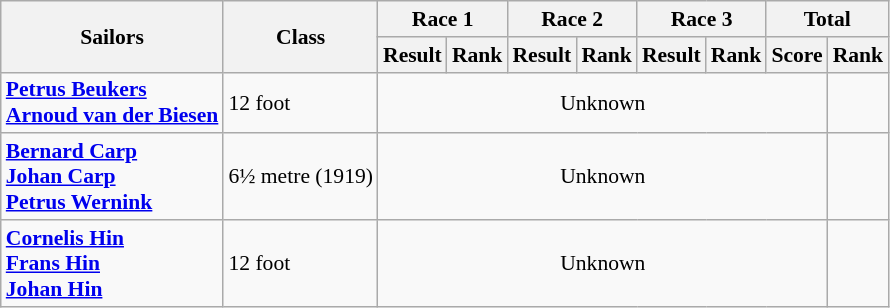<table class=wikitable style="font-size:90%">
<tr>
<th rowspan=2>Sailors</th>
<th rowspan=2>Class</th>
<th colspan=2>Race 1</th>
<th colspan=2>Race 2</th>
<th colspan=2>Race 3</th>
<th colspan=2>Total</th>
</tr>
<tr>
<th>Result</th>
<th>Rank</th>
<th>Result</th>
<th>Rank</th>
<th>Result</th>
<th>Rank</th>
<th>Score</th>
<th>Rank</th>
</tr>
<tr>
<td><strong><a href='#'>Petrus Beukers</a> <br> <a href='#'>Arnoud van der Biesen</a></strong></td>
<td>12 foot</td>
<td align=center colspan=7>Unknown</td>
<td align=center></td>
</tr>
<tr>
<td><strong><a href='#'>Bernard Carp</a> <br> <a href='#'>Johan Carp</a> <br> <a href='#'>Petrus Wernink</a></strong></td>
<td>6½ metre (1919)</td>
<td align=center colspan=7>Unknown</td>
<td align=center></td>
</tr>
<tr>
<td><strong><a href='#'>Cornelis Hin</a> <br> <a href='#'>Frans Hin</a> <br> <a href='#'>Johan Hin</a></strong></td>
<td>12 foot</td>
<td align=center colspan=7>Unknown</td>
<td align=center></td>
</tr>
</table>
